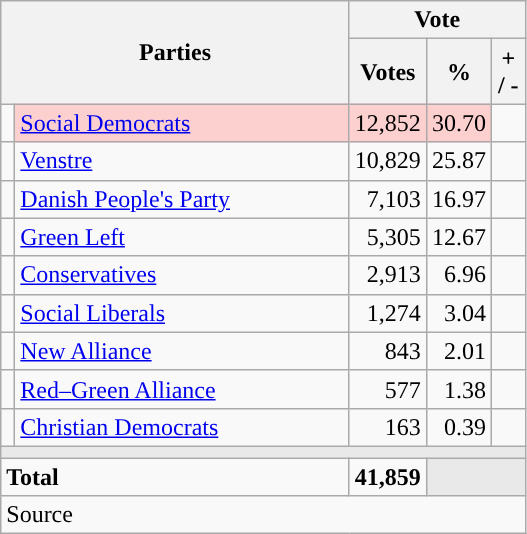<table class="wikitable" style="text-align:right;">
<tr>
<th style="text-align:centre;" rowspan="2" colspan="2" width="225">Parties</th>
<th colspan="3">Vote</th>
</tr>
<tr>
<th width="15">Votes</th>
<th width="15">%</th>
<th width="15">+ / -</th>
</tr>
<tr>
<td width="2" style="color:inherit;background:"></td>
<td bgcolor=#fbd0ce  align="left"><a href='#'>Social Democrats</a></td>
<td bgcolor=#fbd0ce>12,852</td>
<td bgcolor=#fbd0ce>30.70</td>
<td></td>
</tr>
<tr>
<td width="2" style="color:inherit;background:"></td>
<td align="left"><a href='#'>Venstre</a></td>
<td>10,829</td>
<td>25.87</td>
<td></td>
</tr>
<tr>
<td width="2" style="color:inherit;background:"></td>
<td align="left"><a href='#'>Danish People's Party</a></td>
<td>7,103</td>
<td>16.97</td>
<td></td>
</tr>
<tr>
<td width="2" style="color:inherit;background:"></td>
<td align="left"><a href='#'>Green Left</a></td>
<td>5,305</td>
<td>12.67</td>
<td></td>
</tr>
<tr>
<td width="2" style="color:inherit;background:"></td>
<td align="left"><a href='#'>Conservatives</a></td>
<td>2,913</td>
<td>6.96</td>
<td></td>
</tr>
<tr>
<td width="2" style="color:inherit;background:"></td>
<td align="left"><a href='#'>Social Liberals</a></td>
<td>1,274</td>
<td>3.04</td>
<td></td>
</tr>
<tr>
<td width="2" style="color:inherit;background:"></td>
<td align="left"><a href='#'>New Alliance</a></td>
<td>843</td>
<td>2.01</td>
<td></td>
</tr>
<tr>
<td width="2" style="color:inherit;background:"></td>
<td align="left"><a href='#'>Red–Green Alliance</a></td>
<td>577</td>
<td>1.38</td>
<td></td>
</tr>
<tr>
<td width="2" style="color:inherit;background:"></td>
<td align="left"><a href='#'>Christian Democrats</a></td>
<td>163</td>
<td>0.39</td>
<td></td>
</tr>
<tr>
<td colspan="7" bgcolor="#E9E9E9"></td>
</tr>
<tr>
<td align="left" colspan="2"><strong>Total</strong></td>
<td><strong>41,859</strong></td>
<td bgcolor="#E9E9E9" colspan="2"></td>
</tr>
<tr>
<td align="left" colspan="6">Source</td>
</tr>
</table>
